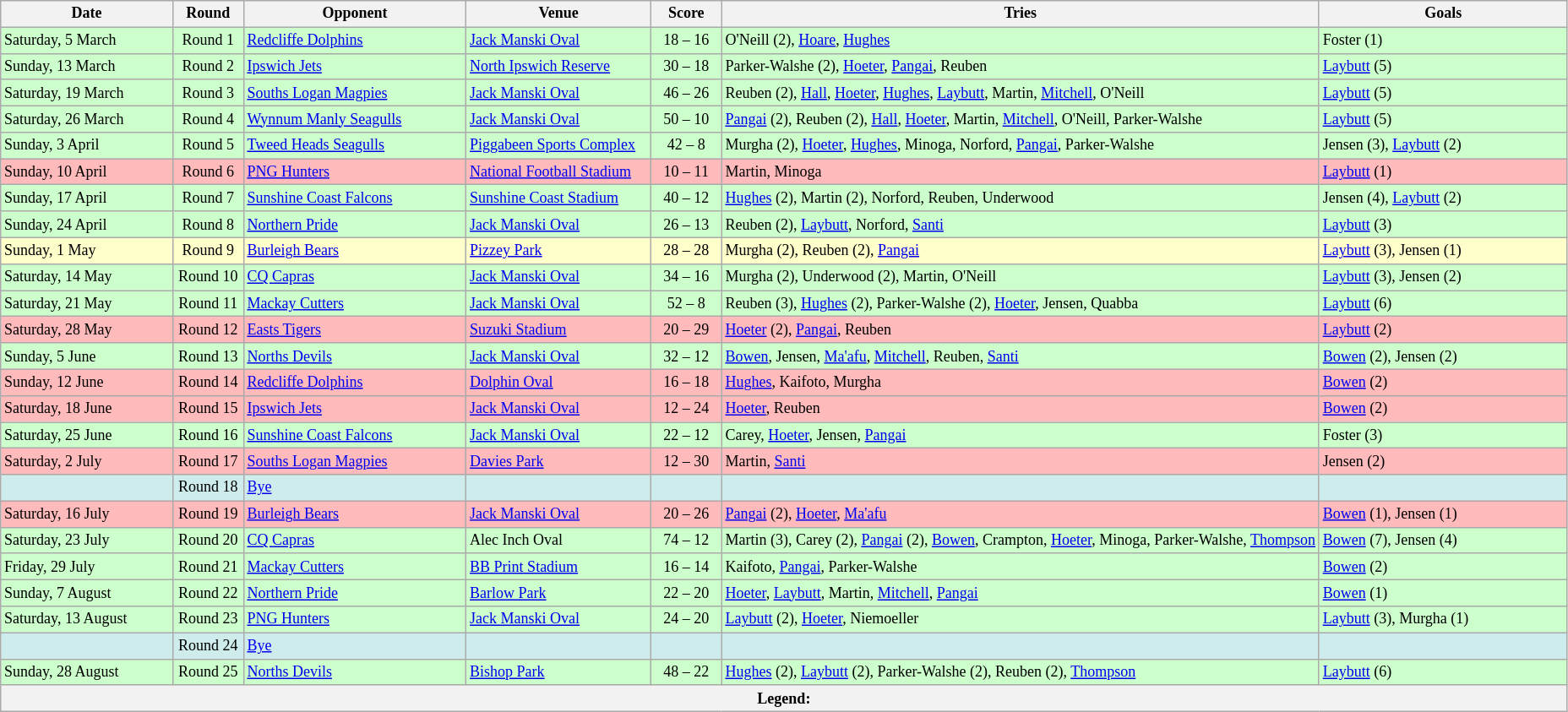<table class="wikitable" style="font-size:75%;">
<tr>
<th style="width:130px;">Date</th>
<th style="width:50px;">Round</th>
<th style="width:170px;">Opponent</th>
<th style="width:140px;">Venue</th>
<th style="width:50px;">Score</th>
<th style="width:300x;">Tries</th>
<th style="width:190px;">Goals</th>
</tr>
<tr style="background:#cfc;">
<td>Saturday, 5 March</td>
<td style="text-align:center;">Round 1</td>
<td> <a href='#'>Redcliffe Dolphins</a></td>
<td><a href='#'>Jack Manski Oval</a></td>
<td style="text-align:center;">18 – 16</td>
<td>O'Neill (2), <a href='#'>Hoare</a>, <a href='#'>Hughes</a></td>
<td>Foster (1)</td>
</tr>
<tr style="background:#cfc;">
<td>Sunday, 13 March</td>
<td style="text-align:center;">Round 2</td>
<td> <a href='#'>Ipswich Jets</a></td>
<td><a href='#'>North Ipswich Reserve</a></td>
<td style="text-align:center;">30 – 18</td>
<td>Parker-Walshe (2), <a href='#'>Hoeter</a>, <a href='#'>Pangai</a>, Reuben</td>
<td><a href='#'>Laybutt</a> (5)</td>
</tr>
<tr style="background:#cfc;">
<td>Saturday, 19 March</td>
<td style="text-align:center;">Round 3</td>
<td> <a href='#'>Souths Logan Magpies</a></td>
<td><a href='#'>Jack Manski Oval</a></td>
<td style="text-align:center;">46 – 26</td>
<td>Reuben (2), <a href='#'>Hall</a>, <a href='#'>Hoeter</a>, <a href='#'>Hughes</a>, <a href='#'>Laybutt</a>, Martin, <a href='#'>Mitchell</a>, O'Neill</td>
<td><a href='#'>Laybutt</a> (5)</td>
</tr>
<tr style="background:#cfc;">
<td>Saturday, 26 March</td>
<td style="text-align:center;">Round 4</td>
<td> <a href='#'>Wynnum Manly Seagulls</a></td>
<td><a href='#'>Jack Manski Oval</a></td>
<td style="text-align:center;">50 – 10</td>
<td><a href='#'>Pangai</a> (2), Reuben (2), <a href='#'>Hall</a>, <a href='#'>Hoeter</a>, Martin, <a href='#'>Mitchell</a>, O'Neill, Parker-Walshe</td>
<td><a href='#'>Laybutt</a> (5)</td>
</tr>
<tr style="background:#cfc;">
<td>Sunday, 3 April</td>
<td style="text-align:center;">Round 5</td>
<td> <a href='#'>Tweed Heads Seagulls</a></td>
<td><a href='#'>Piggabeen Sports Complex</a></td>
<td style="text-align:center;">42 – 8</td>
<td>Murgha (2), <a href='#'>Hoeter</a>, <a href='#'>Hughes</a>, Minoga, Norford, <a href='#'>Pangai</a>, Parker-Walshe</td>
<td>Jensen (3), <a href='#'>Laybutt</a> (2)</td>
</tr>
<tr style="background:#fbb;">
<td>Sunday, 10 April</td>
<td style="text-align:center;">Round 6</td>
<td> <a href='#'>PNG Hunters</a></td>
<td><a href='#'>National Football Stadium</a></td>
<td style="text-align:center;">10 – 11</td>
<td>Martin, Minoga</td>
<td><a href='#'>Laybutt</a> (1)</td>
</tr>
<tr style="background:#cfc;">
<td>Sunday, 17 April</td>
<td style="text-align:center;">Round 7</td>
<td> <a href='#'>Sunshine Coast Falcons</a></td>
<td><a href='#'>Sunshine Coast Stadium</a></td>
<td style="text-align:center;">40 – 12</td>
<td><a href='#'>Hughes</a> (2), Martin (2), Norford, Reuben, Underwood</td>
<td>Jensen (4), <a href='#'>Laybutt</a> (2)</td>
</tr>
<tr style="background:#cfc;">
<td>Sunday, 24 April</td>
<td style="text-align:center;">Round 8</td>
<td> <a href='#'>Northern Pride</a></td>
<td><a href='#'>Jack Manski Oval</a></td>
<td style="text-align:center;">26 – 13</td>
<td>Reuben (2), <a href='#'>Laybutt</a>, Norford, <a href='#'>Santi</a></td>
<td><a href='#'>Laybutt</a> (3)</td>
</tr>
<tr style="background:#ffc;">
<td>Sunday, 1 May</td>
<td style="text-align:center;">Round 9</td>
<td> <a href='#'>Burleigh Bears</a></td>
<td><a href='#'>Pizzey Park</a></td>
<td style="text-align:center;">28 – 28</td>
<td>Murgha (2), Reuben (2), <a href='#'>Pangai</a></td>
<td><a href='#'>Laybutt</a> (3), Jensen (1)</td>
</tr>
<tr style="background:#cfc;">
<td>Saturday, 14 May</td>
<td style="text-align:center;">Round 10</td>
<td> <a href='#'>CQ Capras</a></td>
<td><a href='#'>Jack Manski Oval</a></td>
<td style="text-align:center;">34 – 16</td>
<td>Murgha (2), Underwood (2), Martin, O'Neill</td>
<td><a href='#'>Laybutt</a> (3), Jensen (2)</td>
</tr>
<tr style="background:#cfc;">
<td>Saturday, 21 May</td>
<td style="text-align:center;">Round 11</td>
<td> <a href='#'>Mackay Cutters</a></td>
<td><a href='#'>Jack Manski Oval</a></td>
<td style="text-align:center;">52 – 8</td>
<td>Reuben (3), <a href='#'>Hughes</a> (2), Parker-Walshe (2), <a href='#'>Hoeter</a>, Jensen, Quabba</td>
<td><a href='#'>Laybutt</a> (6)</td>
</tr>
<tr style="background:#fbb;">
<td>Saturday, 28 May</td>
<td style="text-align:center;">Round 12</td>
<td> <a href='#'>Easts Tigers</a></td>
<td><a href='#'>Suzuki Stadium</a></td>
<td style="text-align:center;">20 – 29</td>
<td><a href='#'>Hoeter</a> (2), <a href='#'>Pangai</a>, Reuben</td>
<td><a href='#'>Laybutt</a> (2)</td>
</tr>
<tr style="background:#cfc;">
<td>Sunday, 5 June</td>
<td style="text-align:center;">Round 13</td>
<td> <a href='#'>Norths Devils</a></td>
<td><a href='#'>Jack Manski Oval</a></td>
<td style="text-align:center;">32 – 12</td>
<td><a href='#'>Bowen</a>, Jensen, <a href='#'>Ma'afu</a>, <a href='#'>Mitchell</a>, Reuben, <a href='#'>Santi</a></td>
<td><a href='#'>Bowen</a> (2), Jensen (2)</td>
</tr>
<tr style="background:#fbb;">
<td>Sunday, 12 June</td>
<td style="text-align:center;">Round 14</td>
<td> <a href='#'>Redcliffe Dolphins</a></td>
<td><a href='#'>Dolphin Oval</a></td>
<td style="text-align:center;">16 – 18</td>
<td><a href='#'>Hughes</a>, Kaifoto, Murgha</td>
<td><a href='#'>Bowen</a> (2)</td>
</tr>
<tr style="background:#fbb;">
<td>Saturday, 18 June</td>
<td style="text-align:center;">Round 15</td>
<td> <a href='#'>Ipswich Jets</a></td>
<td><a href='#'>Jack Manski Oval</a></td>
<td style="text-align:center;">12 – 24</td>
<td><a href='#'>Hoeter</a>, Reuben</td>
<td><a href='#'>Bowen</a> (2)</td>
</tr>
<tr style="background:#cfc;">
<td>Saturday, 25 June</td>
<td style="text-align:center;">Round 16</td>
<td> <a href='#'>Sunshine Coast Falcons</a></td>
<td><a href='#'>Jack Manski Oval</a></td>
<td style="text-align:center;">22 – 12</td>
<td>Carey, <a href='#'>Hoeter</a>, Jensen, <a href='#'>Pangai</a></td>
<td>Foster (3)</td>
</tr>
<tr style="background:#fbb;">
<td>Saturday, 2 July</td>
<td style="text-align:center;">Round 17</td>
<td> <a href='#'>Souths Logan Magpies</a></td>
<td><a href='#'>Davies Park</a></td>
<td style="text-align:center;">12 – 30</td>
<td>Martin, <a href='#'>Santi</a></td>
<td>Jensen (2)</td>
</tr>
<tr style="background:#cfecec;">
<td></td>
<td style="text-align:center;">Round 18</td>
<td><a href='#'>Bye</a></td>
<td></td>
<td></td>
<td></td>
<td></td>
</tr>
<tr style="background:#fbb;">
<td>Saturday, 16 July</td>
<td style="text-align:center;">Round 19</td>
<td> <a href='#'>Burleigh Bears</a></td>
<td><a href='#'>Jack Manski Oval</a></td>
<td style="text-align:center;">20 – 26</td>
<td><a href='#'>Pangai</a> (2), <a href='#'>Hoeter</a>, <a href='#'>Ma'afu</a></td>
<td><a href='#'>Bowen</a> (1), Jensen (1)</td>
</tr>
<tr style="background:#cfc;">
<td>Saturday, 23 July</td>
<td style="text-align:center;">Round 20</td>
<td> <a href='#'>CQ Capras</a></td>
<td>Alec Inch Oval</td>
<td style="text-align:center;">74 – 12</td>
<td>Martin (3), Carey (2), <a href='#'>Pangai</a> (2), <a href='#'>Bowen</a>, Crampton, <a href='#'>Hoeter</a>, Minoga, Parker-Walshe, <a href='#'>Thompson</a></td>
<td><a href='#'>Bowen</a> (7), Jensen (4)</td>
</tr>
<tr style="background:#cfc;">
<td>Friday, 29 July</td>
<td style="text-align:center;">Round 21</td>
<td> <a href='#'>Mackay Cutters</a></td>
<td><a href='#'>BB Print Stadium</a></td>
<td style="text-align:center;">16 – 14</td>
<td>Kaifoto, <a href='#'>Pangai</a>, Parker-Walshe</td>
<td><a href='#'>Bowen</a> (2)</td>
</tr>
<tr style="background:#cfc;">
<td>Sunday, 7 August</td>
<td style="text-align:center;">Round 22</td>
<td> <a href='#'>Northern Pride</a></td>
<td><a href='#'>Barlow Park</a></td>
<td style="text-align:center;">22 – 20</td>
<td><a href='#'>Hoeter</a>, <a href='#'>Laybutt</a>, Martin, <a href='#'>Mitchell</a>, <a href='#'>Pangai</a></td>
<td><a href='#'>Bowen</a> (1)</td>
</tr>
<tr style="background:#cfc;">
<td>Saturday, 13 August</td>
<td style="text-align:center;">Round 23</td>
<td> <a href='#'>PNG Hunters</a></td>
<td><a href='#'>Jack Manski Oval</a></td>
<td style="text-align:center;">24 – 20</td>
<td><a href='#'>Laybutt</a> (2), <a href='#'>Hoeter</a>, Niemoeller</td>
<td><a href='#'>Laybutt</a> (3), Murgha (1)</td>
</tr>
<tr style="background:#cfecec;">
<td></td>
<td style="text-align:center;">Round 24</td>
<td><a href='#'>Bye</a></td>
<td></td>
<td></td>
<td></td>
<td></td>
</tr>
<tr style="background:#cfc;">
<td>Sunday, 28 August</td>
<td style="text-align:center;">Round 25</td>
<td> <a href='#'>Norths Devils</a></td>
<td><a href='#'>Bishop Park</a></td>
<td style="text-align:center;">48 – 22</td>
<td><a href='#'>Hughes</a> (2), <a href='#'>Laybutt</a> (2), Parker-Walshe (2), Reuben (2), <a href='#'>Thompson</a></td>
<td><a href='#'>Laybutt</a> (6)</td>
</tr>
<tr>
<th colspan="11"><strong>Legend</strong>:    </th>
</tr>
</table>
